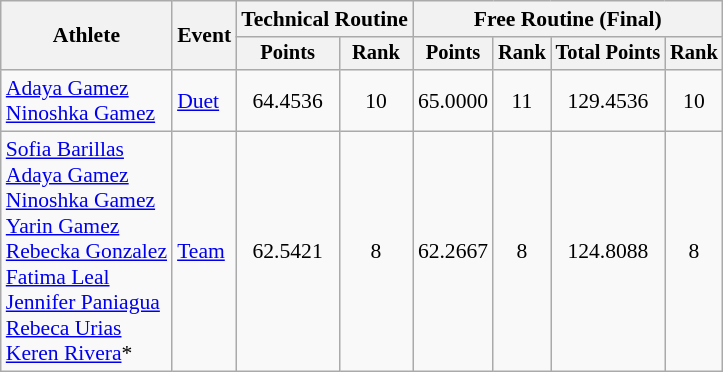<table class=wikitable style="font-size:90%">
<tr>
<th rowspan="2">Athlete</th>
<th rowspan="2">Event</th>
<th colspan="2">Technical Routine</th>
<th colspan="4">Free Routine (Final)</th>
</tr>
<tr style="font-size:95%">
<th>Points</th>
<th>Rank</th>
<th>Points</th>
<th>Rank</th>
<th>Total Points</th>
<th>Rank</th>
</tr>
<tr align=center>
<td align=left><a href='#'>Adaya Gamez</a><br><a href='#'>Ninoshka Gamez</a></td>
<td align=left><a href='#'>Duet</a></td>
<td>64.4536</td>
<td>10</td>
<td>65.0000</td>
<td>11</td>
<td>129.4536</td>
<td>10</td>
</tr>
<tr align=center>
<td align=left><a href='#'>Sofia Barillas</a><br><a href='#'>Adaya Gamez</a><br><a href='#'>Ninoshka Gamez</a><br><a href='#'>Yarin Gamez</a><br><a href='#'>Rebecka Gonzalez</a><br><a href='#'>Fatima Leal</a><br><a href='#'>Jennifer Paniagua</a><br><a href='#'>Rebeca Urias</a><br><a href='#'>Keren Rivera</a>*</td>
<td align=left><a href='#'>Team</a></td>
<td>62.5421</td>
<td>8</td>
<td>62.2667</td>
<td>8</td>
<td>124.8088</td>
<td>8</td>
</tr>
</table>
